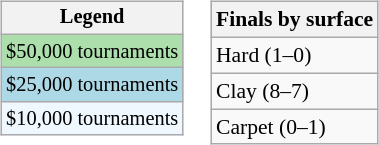<table>
<tr valign=top>
<td><br><table class=wikitable style="font-size:85%">
<tr>
<th>Legend</th>
</tr>
<tr style="background:#addfad;">
<td>$50,000 tournaments</td>
</tr>
<tr style="background:lightblue;">
<td>$25,000 tournaments</td>
</tr>
<tr style="background:#f0f8ff;">
<td>$10,000 tournaments</td>
</tr>
</table>
</td>
<td><br><table class=wikitable style="font-size:90%">
<tr>
<th>Finals by surface</th>
</tr>
<tr>
<td>Hard (1–0)</td>
</tr>
<tr>
<td>Clay (8–7)</td>
</tr>
<tr>
<td>Carpet (0–1)</td>
</tr>
</table>
</td>
</tr>
</table>
